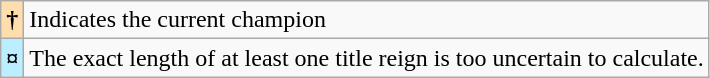<table class="wikitable">
<tr>
<th style="background: #ffdead;">†</th>
<td>Indicates the current champion</td>
</tr>
<tr>
<th style="background-color:#bbeeff">¤</th>
<td>The exact length of at least one title reign is too uncertain to calculate.</td>
</tr>
</table>
